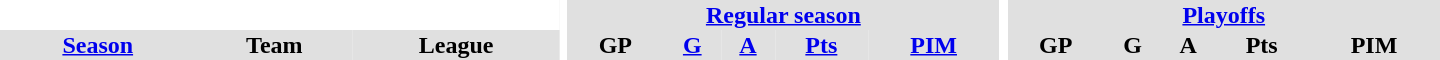<table border="0" cellpadding="1" cellspacing="0" style="text-align:center; width:60em">
<tr bgcolor="#e0e0e0">
<th colspan="3" bgcolor="#ffffff"></th>
<th rowspan="99" bgcolor="#ffffff"></th>
<th colspan="5"><a href='#'>Regular season</a></th>
<th rowspan="99" bgcolor="#ffffff"></th>
<th colspan="5"><a href='#'>Playoffs</a></th>
</tr>
<tr bgcolor="#e0e0e0">
<th><a href='#'>Season</a></th>
<th>Team</th>
<th>League</th>
<th>GP</th>
<th><a href='#'>G</a></th>
<th><a href='#'>A</a></th>
<th><a href='#'>Pts</a></th>
<th><a href='#'>PIM</a></th>
<th>GP</th>
<th>G</th>
<th>A</th>
<th>Pts</th>
<th>PIM</th>
</tr>
</table>
